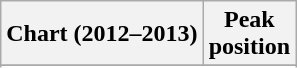<table class="wikitable sortable plainrowheaders">
<tr>
<th>Chart (2012–2013)</th>
<th>Peak<br>position</th>
</tr>
<tr>
</tr>
<tr>
</tr>
<tr>
</tr>
<tr>
</tr>
<tr>
</tr>
<tr>
</tr>
<tr>
</tr>
<tr>
</tr>
<tr>
</tr>
<tr>
</tr>
<tr>
</tr>
</table>
